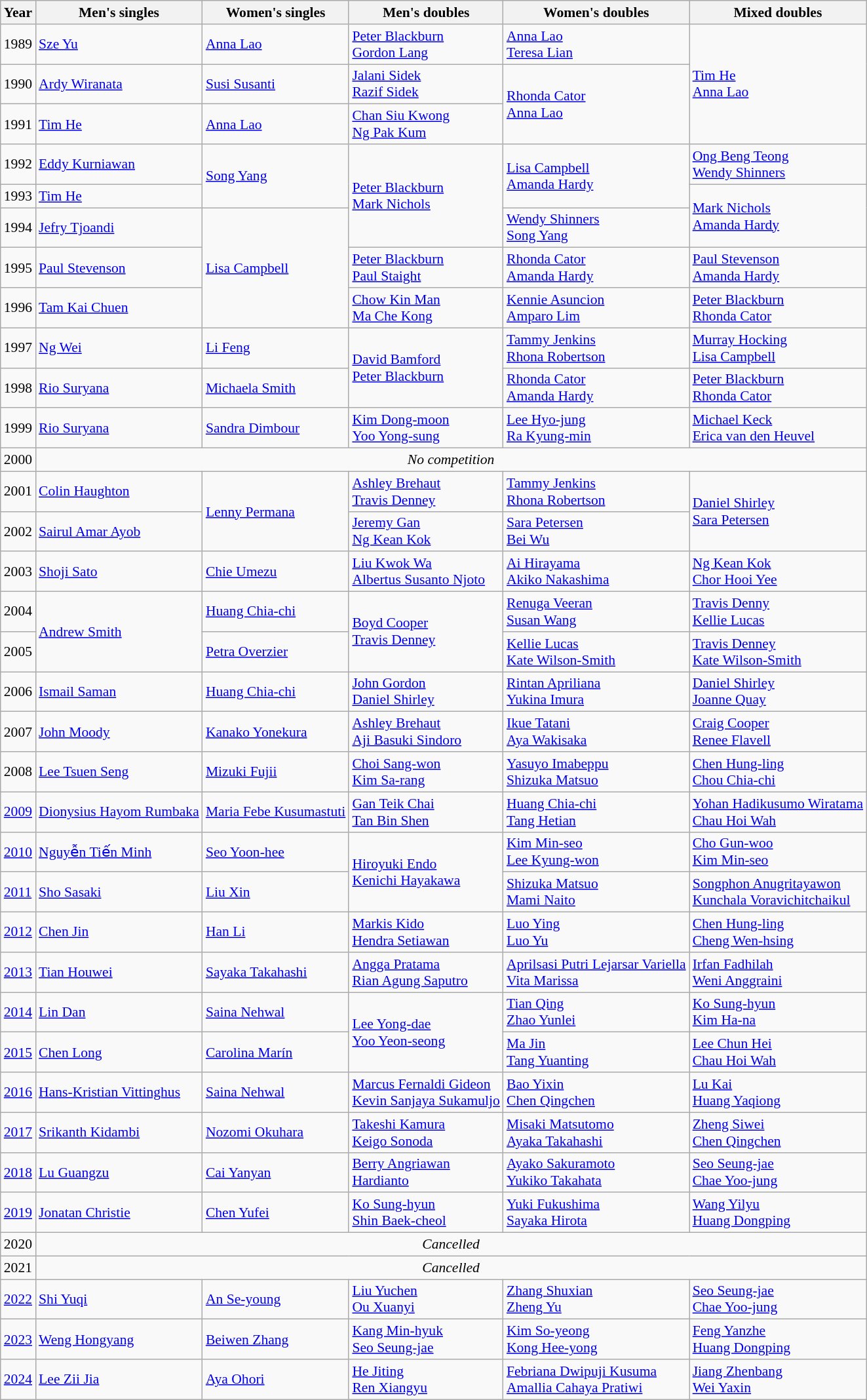<table class=wikitable style="font-size:90%;">
<tr>
<th>Year</th>
<th>Men's singles</th>
<th>Women's singles</th>
<th>Men's doubles</th>
<th>Women's doubles</th>
<th>Mixed doubles</th>
</tr>
<tr>
<td>1989</td>
<td> <a href='#'>Sze Yu</a></td>
<td> <a href='#'>Anna Lao</a></td>
<td> <a href='#'>Peter Blackburn</a><br> <a href='#'>Gordon Lang</a></td>
<td> <a href='#'>Anna Lao</a><br> <a href='#'>Teresa Lian</a></td>
<td rowspan=3> <a href='#'>Tim He</a><br> <a href='#'>Anna Lao</a></td>
</tr>
<tr>
<td>1990</td>
<td> <a href='#'>Ardy Wiranata</a></td>
<td> <a href='#'>Susi Susanti</a></td>
<td> <a href='#'>Jalani Sidek</a><br> <a href='#'>Razif Sidek</a></td>
<td rowspan=2> <a href='#'>Rhonda Cator</a><br> <a href='#'>Anna Lao</a></td>
</tr>
<tr>
<td>1991</td>
<td> <a href='#'>Tim He</a></td>
<td> <a href='#'>Anna Lao</a></td>
<td> <a href='#'>Chan Siu Kwong</a><br> <a href='#'>Ng Pak Kum</a></td>
</tr>
<tr>
<td>1992</td>
<td> <a href='#'>Eddy Kurniawan</a></td>
<td rowspan=2> <a href='#'>Song Yang</a></td>
<td rowspan=3> <a href='#'>Peter Blackburn</a><br> <a href='#'>Mark Nichols</a></td>
<td rowspan=2> <a href='#'>Lisa Campbell</a><br> <a href='#'>Amanda Hardy</a></td>
<td> <a href='#'>Ong Beng Teong</a><br> <a href='#'>Wendy Shinners</a></td>
</tr>
<tr>
<td>1993</td>
<td> <a href='#'>Tim He</a></td>
<td rowspan=2> <a href='#'>Mark Nichols</a><br> <a href='#'>Amanda Hardy</a></td>
</tr>
<tr>
<td>1994</td>
<td> <a href='#'>Jefry Tjoandi</a></td>
<td rowspan=3> <a href='#'>Lisa Campbell</a></td>
<td> <a href='#'>Wendy Shinners</a><br> <a href='#'>Song Yang</a></td>
</tr>
<tr>
<td>1995</td>
<td> <a href='#'>Paul Stevenson</a></td>
<td> <a href='#'>Peter Blackburn</a><br> <a href='#'>Paul Staight</a></td>
<td> <a href='#'>Rhonda Cator</a><br> <a href='#'>Amanda Hardy</a></td>
<td> <a href='#'>Paul Stevenson</a><br> <a href='#'>Amanda Hardy</a></td>
</tr>
<tr>
<td>1996</td>
<td> <a href='#'>Tam Kai Chuen</a></td>
<td> <a href='#'>Chow Kin Man</a><br> <a href='#'>Ma Che Kong</a></td>
<td> <a href='#'>Kennie Asuncion</a><br> <a href='#'>Amparo Lim</a></td>
<td> <a href='#'>Peter Blackburn</a><br> <a href='#'>Rhonda Cator</a></td>
</tr>
<tr>
<td>1997</td>
<td> <a href='#'>Ng Wei</a></td>
<td> <a href='#'>Li Feng</a></td>
<td rowspan=2> <a href='#'>David Bamford</a><br> <a href='#'>Peter Blackburn</a></td>
<td> <a href='#'>Tammy Jenkins</a><br> <a href='#'>Rhona Robertson</a></td>
<td> <a href='#'>Murray Hocking</a><br> <a href='#'>Lisa Campbell</a></td>
</tr>
<tr>
<td>1998</td>
<td> <a href='#'>Rio Suryana</a></td>
<td> <a href='#'>Michaela Smith</a></td>
<td> <a href='#'>Rhonda Cator</a><br> <a href='#'>Amanda Hardy</a></td>
<td> <a href='#'>Peter Blackburn</a><br> <a href='#'>Rhonda Cator</a></td>
</tr>
<tr>
<td>1999</td>
<td> <a href='#'>Rio Suryana</a></td>
<td> <a href='#'>Sandra Dimbour</a></td>
<td> <a href='#'>Kim Dong-moon</a><br> <a href='#'>Yoo Yong-sung</a></td>
<td> <a href='#'>Lee Hyo-jung</a><br> <a href='#'>Ra Kyung-min</a></td>
<td> <a href='#'>Michael Keck</a><br> <a href='#'>Erica van den Heuvel</a></td>
</tr>
<tr>
<td>2000</td>
<td colspan=5 align=center><em>No competition</em></td>
</tr>
<tr>
<td>2001</td>
<td> <a href='#'>Colin Haughton</a></td>
<td rowspan=2> <a href='#'>Lenny Permana</a></td>
<td> <a href='#'>Ashley Brehaut</a><br> <a href='#'>Travis Denney</a></td>
<td> <a href='#'>Tammy Jenkins</a><br> <a href='#'>Rhona Robertson</a></td>
<td rowspan=2> <a href='#'>Daniel Shirley</a><br> <a href='#'>Sara Petersen</a></td>
</tr>
<tr>
<td>2002</td>
<td> <a href='#'>Sairul Amar Ayob</a></td>
<td> <a href='#'>Jeremy Gan</a><br> <a href='#'>Ng Kean Kok</a></td>
<td> <a href='#'>Sara Petersen</a><br> <a href='#'>Bei Wu</a></td>
</tr>
<tr>
<td>2003</td>
<td> <a href='#'>Shoji Sato</a></td>
<td> <a href='#'>Chie Umezu</a></td>
<td> <a href='#'>Liu Kwok Wa</a><br> <a href='#'>Albertus Susanto Njoto</a></td>
<td> <a href='#'>Ai Hirayama</a><br> <a href='#'>Akiko Nakashima</a></td>
<td> <a href='#'>Ng Kean Kok</a><br> <a href='#'>Chor Hooi Yee</a></td>
</tr>
<tr>
<td>2004</td>
<td rowspan=2> <a href='#'>Andrew Smith</a></td>
<td> <a href='#'>Huang Chia-chi</a></td>
<td rowspan=2> <a href='#'>Boyd Cooper</a><br> <a href='#'>Travis Denney</a></td>
<td> <a href='#'>Renuga Veeran</a><br> <a href='#'>Susan Wang</a></td>
<td> <a href='#'>Travis Denny</a><br> <a href='#'>Kellie Lucas</a></td>
</tr>
<tr>
<td>2005</td>
<td> <a href='#'>Petra Overzier</a></td>
<td> <a href='#'>Kellie Lucas</a><br> <a href='#'>Kate Wilson-Smith</a></td>
<td> <a href='#'>Travis Denney</a><br> <a href='#'>Kate Wilson-Smith</a></td>
</tr>
<tr>
<td>2006</td>
<td> <a href='#'>Ismail Saman</a></td>
<td> <a href='#'>Huang Chia-chi</a></td>
<td> <a href='#'>John Gordon</a><br> <a href='#'>Daniel Shirley</a></td>
<td> <a href='#'>Rintan Apriliana</a><br> <a href='#'>Yukina Imura</a></td>
<td> <a href='#'>Daniel Shirley</a><br> <a href='#'>Joanne Quay</a></td>
</tr>
<tr>
<td>2007</td>
<td> <a href='#'>John Moody</a></td>
<td> <a href='#'>Kanako Yonekura</a></td>
<td> <a href='#'>Ashley Brehaut</a><br> <a href='#'>Aji Basuki Sindoro</a></td>
<td> <a href='#'>Ikue Tatani</a><br> <a href='#'>Aya Wakisaka</a></td>
<td> <a href='#'>Craig Cooper</a><br> <a href='#'>Renee Flavell</a></td>
</tr>
<tr>
<td>2008</td>
<td> <a href='#'>Lee Tsuen Seng</a></td>
<td> <a href='#'>Mizuki Fujii</a></td>
<td> <a href='#'>Choi Sang-won</a><br> <a href='#'>Kim Sa-rang</a></td>
<td> <a href='#'>Yasuyo Imabeppu</a><br> <a href='#'>Shizuka Matsuo</a></td>
<td> <a href='#'>Chen Hung-ling</a><br> <a href='#'>Chou Chia-chi</a></td>
</tr>
<tr>
<td><a href='#'>2009</a></td>
<td> <a href='#'>Dionysius Hayom Rumbaka</a></td>
<td> <a href='#'>Maria Febe Kusumastuti</a></td>
<td> <a href='#'>Gan Teik Chai</a><br> <a href='#'>Tan Bin Shen</a></td>
<td> <a href='#'>Huang Chia-chi</a><br> <a href='#'>Tang Hetian</a></td>
<td> <a href='#'>Yohan Hadikusumo Wiratama</a><br> <a href='#'>Chau Hoi Wah</a></td>
</tr>
<tr>
<td><a href='#'>2010</a></td>
<td> <a href='#'>Nguyễn Tiến Minh</a></td>
<td> <a href='#'>Seo Yoon-hee</a></td>
<td rowspan=2> <a href='#'>Hiroyuki Endo</a><br> <a href='#'>Kenichi Hayakawa</a></td>
<td> <a href='#'>Kim Min-seo</a><br> <a href='#'>Lee Kyung-won</a></td>
<td> <a href='#'>Cho Gun-woo</a><br> <a href='#'>Kim Min-seo</a></td>
</tr>
<tr>
<td><a href='#'>2011</a></td>
<td> <a href='#'>Sho Sasaki</a></td>
<td> <a href='#'>Liu Xin</a></td>
<td> <a href='#'>Shizuka Matsuo</a><br> <a href='#'>Mami Naito</a></td>
<td> <a href='#'>Songphon Anugritayawon</a><br> <a href='#'>Kunchala Voravichitchaikul</a></td>
</tr>
<tr>
<td><a href='#'>2012</a></td>
<td> <a href='#'>Chen Jin</a></td>
<td> <a href='#'>Han Li</a></td>
<td> <a href='#'>Markis Kido</a><br> <a href='#'>Hendra Setiawan</a></td>
<td> <a href='#'>Luo Ying</a><br> <a href='#'>Luo Yu</a></td>
<td> <a href='#'>Chen Hung-ling</a><br> <a href='#'>Cheng Wen-hsing</a></td>
</tr>
<tr>
<td><a href='#'>2013</a></td>
<td> <a href='#'>Tian Houwei</a></td>
<td> <a href='#'>Sayaka Takahashi</a></td>
<td> <a href='#'>Angga Pratama</a><br> <a href='#'>Rian Agung Saputro</a></td>
<td> <a href='#'>Aprilsasi Putri Lejarsar Variella</a><br> <a href='#'>Vita Marissa</a></td>
<td> <a href='#'>Irfan Fadhilah</a><br> <a href='#'>Weni Anggraini</a></td>
</tr>
<tr>
<td><a href='#'>2014</a></td>
<td> <a href='#'>Lin Dan</a></td>
<td> <a href='#'>Saina Nehwal</a></td>
<td rowspan=2> <a href='#'>Lee Yong-dae</a><br> <a href='#'>Yoo Yeon-seong</a></td>
<td> <a href='#'>Tian Qing</a><br> <a href='#'>Zhao Yunlei</a></td>
<td> <a href='#'>Ko Sung-hyun</a><br> <a href='#'>Kim Ha-na</a></td>
</tr>
<tr>
<td><a href='#'>2015</a></td>
<td> <a href='#'>Chen Long</a></td>
<td> <a href='#'>Carolina Marín</a></td>
<td> <a href='#'>Ma Jin</a><br> <a href='#'>Tang Yuanting</a></td>
<td> <a href='#'>Lee Chun Hei</a><br> <a href='#'>Chau Hoi Wah</a></td>
</tr>
<tr>
<td><a href='#'>2016</a></td>
<td> <a href='#'>Hans-Kristian Vittinghus</a></td>
<td> <a href='#'>Saina Nehwal</a></td>
<td> <a href='#'>Marcus Fernaldi Gideon</a><br> <a href='#'>Kevin Sanjaya Sukamuljo</a></td>
<td> <a href='#'>Bao Yixin</a><br> <a href='#'>Chen Qingchen</a></td>
<td> <a href='#'>Lu Kai</a><br> <a href='#'>Huang Yaqiong</a></td>
</tr>
<tr>
<td><a href='#'>2017</a></td>
<td> <a href='#'>Srikanth Kidambi</a></td>
<td> <a href='#'>Nozomi Okuhara</a></td>
<td> <a href='#'>Takeshi Kamura</a><br> <a href='#'>Keigo Sonoda</a></td>
<td> <a href='#'>Misaki Matsutomo</a><br> <a href='#'>Ayaka Takahashi</a></td>
<td> <a href='#'>Zheng Siwei</a><br> <a href='#'>Chen Qingchen</a></td>
</tr>
<tr>
<td><a href='#'>2018</a></td>
<td> <a href='#'>Lu Guangzu</a></td>
<td> <a href='#'>Cai Yanyan</a></td>
<td> <a href='#'>Berry Angriawan</a><br> <a href='#'>Hardianto</a></td>
<td> <a href='#'>Ayako Sakuramoto</a><br> <a href='#'>Yukiko Takahata</a></td>
<td> <a href='#'>Seo Seung-jae</a><br> <a href='#'>Chae Yoo-jung</a></td>
</tr>
<tr>
<td><a href='#'>2019</a></td>
<td> <a href='#'>Jonatan Christie</a></td>
<td> <a href='#'>Chen Yufei</a></td>
<td> <a href='#'>Ko Sung-hyun</a><br> <a href='#'>Shin Baek-cheol</a></td>
<td> <a href='#'>Yuki Fukushima</a><br> <a href='#'>Sayaka Hirota</a></td>
<td> <a href='#'>Wang Yilyu</a><br> <a href='#'>Huang Dongping</a></td>
</tr>
<tr>
<td>2020</td>
<td colspan="5" align="center"><em>Cancelled</em></td>
</tr>
<tr>
<td>2021</td>
<td colspan="5" align="center"><em>Cancelled</em></td>
</tr>
<tr>
<td><a href='#'>2022</a></td>
<td> <a href='#'>Shi Yuqi</a></td>
<td> <a href='#'>An Se-young</a></td>
<td> <a href='#'>Liu Yuchen</a><br> <a href='#'>Ou Xuanyi</a></td>
<td> <a href='#'>Zhang Shuxian</a><br> <a href='#'>Zheng Yu</a></td>
<td> <a href='#'>Seo Seung-jae</a><br> <a href='#'>Chae Yoo-jung</a></td>
</tr>
<tr>
<td><a href='#'>2023</a></td>
<td> <a href='#'>Weng Hongyang</a></td>
<td> <a href='#'>Beiwen Zhang</a></td>
<td> <a href='#'>Kang Min-hyuk</a><br> <a href='#'>Seo Seung-jae</a></td>
<td> <a href='#'>Kim So-yeong</a><br> <a href='#'>Kong Hee-yong</a></td>
<td> <a href='#'>Feng Yanzhe</a><br> <a href='#'>Huang Dongping</a></td>
</tr>
<tr>
<td><a href='#'>2024</a></td>
<td> <a href='#'>Lee Zii Jia</a></td>
<td> <a href='#'>Aya Ohori</a></td>
<td> <a href='#'>He Jiting</a><br> <a href='#'>Ren Xiangyu</a></td>
<td> <a href='#'>Febriana Dwipuji Kusuma</a><br> <a href='#'>Amallia Cahaya Pratiwi</a></td>
<td> <a href='#'>Jiang Zhenbang</a><br> <a href='#'>Wei Yaxin</a></td>
</tr>
</table>
